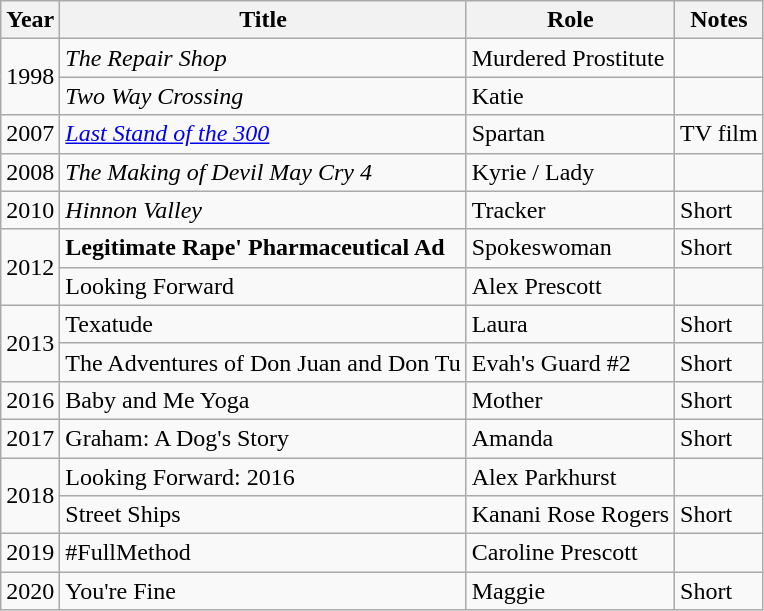<table class="wikitable">
<tr>
<th>Year</th>
<th>Title</th>
<th>Role</th>
<th class="unsortable">Notes</th>
</tr>
<tr>
<td rowspan="2">1998</td>
<td><em>The Repair Shop</em></td>
<td>Murdered Prostitute</td>
<td></td>
</tr>
<tr>
<td><em>Two Way Crossing</em></td>
<td>Katie</td>
<td></td>
</tr>
<tr>
<td>2007</td>
<td><em><a href='#'>Last Stand of the 300</a></em></td>
<td>Spartan</td>
<td>TV film</td>
</tr>
<tr>
<td>2008</td>
<td><em>The Making of Devil May Cry 4</em></td>
<td>Kyrie / Lady</td>
<td></td>
</tr>
<tr>
<td>2010</td>
<td><em>Hinnon Valley</em></td>
<td>Tracker</td>
<td>Short</td>
</tr>
<tr>
<td rowspan="2">2012</td>
<td><strong>Legitimate Rape' Pharmaceutical Ad<em></td>
<td>Spokeswoman</td>
<td>Short</td>
</tr>
<tr>
<td></em>Looking Forward<em></td>
<td>Alex Prescott</td>
<td></td>
</tr>
<tr>
<td rowspan="2">2013</td>
<td></em>Texatude<em></td>
<td>Laura</td>
<td>Short</td>
</tr>
<tr>
<td></em>The Adventures of Don Juan and Don Tu<em></td>
<td>Evah's Guard #2</td>
<td>Short</td>
</tr>
<tr>
<td>2016</td>
<td></em>Baby and Me Yoga<em></td>
<td>Mother</td>
<td>Short</td>
</tr>
<tr>
<td>2017</td>
<td></em>Graham: A Dog's Story<em></td>
<td>Amanda</td>
<td>Short</td>
</tr>
<tr>
<td rowspan="2">2018</td>
<td></em>Looking Forward: 2016<em></td>
<td>Alex Parkhurst</td>
<td></td>
</tr>
<tr>
<td></em>Street Ships<em></td>
<td>Kanani Rose Rogers</td>
<td>Short</td>
</tr>
<tr>
<td>2019</td>
<td></em>#FullMethod<em></td>
<td>Caroline Prescott</td>
<td></td>
</tr>
<tr>
<td>2020</td>
<td></em>You're Fine<em></td>
<td>Maggie</td>
<td>Short</td>
</tr>
</table>
